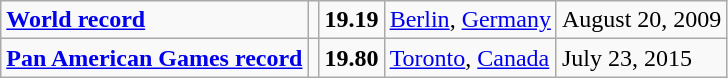<table class="wikitable">
<tr>
<td><strong><a href='#'>World record</a></strong></td>
<td></td>
<td><strong>19.19</strong></td>
<td><a href='#'>Berlin</a>, <a href='#'>Germany</a></td>
<td>August 20, 2009</td>
</tr>
<tr>
<td><strong><a href='#'>Pan American Games record</a></strong></td>
<td></td>
<td><strong>19.80</strong></td>
<td><a href='#'>Toronto</a>, <a href='#'>Canada</a></td>
<td>July 23, 2015</td>
</tr>
</table>
